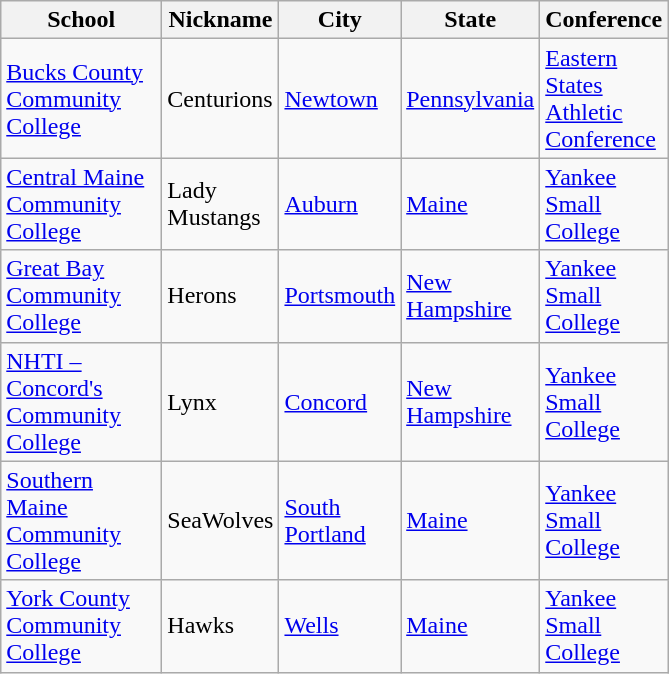<table class="wikitable sortable">
<tr valign=baseline>
<th style="width:100px;">School</th>
<th style="width:20px;">Nickname</th>
<th style="width:20px;">City</th>
<th style="width:15px;">State</th>
<th style="width:20px;">Conference</th>
</tr>
<tr>
<td><a href='#'>Bucks County Community College</a></td>
<td>Centurions</td>
<td><a href='#'>Newtown</a></td>
<td><a href='#'>Pennsylvania</a></td>
<td><a href='#'>Eastern States Athletic Conference</a></td>
</tr>
<tr>
<td><a href='#'>Central Maine Community College</a></td>
<td>Lady Mustangs</td>
<td><a href='#'>Auburn</a></td>
<td><a href='#'>Maine</a></td>
<td><a href='#'>Yankee Small College</a></td>
</tr>
<tr>
<td><a href='#'>Great Bay Community College</a></td>
<td>Herons</td>
<td><a href='#'>Portsmouth</a></td>
<td><a href='#'>New Hampshire</a></td>
<td><a href='#'>Yankee Small College</a></td>
</tr>
<tr>
<td><a href='#'>NHTI – Concord's Community College</a></td>
<td>Lynx</td>
<td><a href='#'>Concord</a></td>
<td><a href='#'>New Hampshire</a></td>
<td><a href='#'>Yankee Small College</a></td>
</tr>
<tr>
<td><a href='#'>Southern Maine Community College</a></td>
<td>SeaWolves</td>
<td><a href='#'>South Portland</a></td>
<td><a href='#'>Maine</a></td>
<td><a href='#'>Yankee Small College</a></td>
</tr>
<tr>
<td><a href='#'>York County Community College</a></td>
<td>Hawks</td>
<td><a href='#'>Wells</a></td>
<td><a href='#'>Maine</a></td>
<td><a href='#'>Yankee Small College</a></td>
</tr>
</table>
